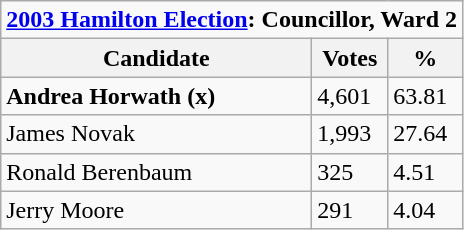<table class="wikitable">
<tr>
<td Colspan="3" align="center"><strong><a href='#'>2003 Hamilton Election</a>: Councillor, Ward 2</strong></td>
</tr>
<tr>
<th bgcolor="#DDDDFF" width="200px">Candidate</th>
<th bgcolor="#DDDDFF">Votes</th>
<th bgcolor="#DDDDFF">%</th>
</tr>
<tr>
<td><strong>Andrea Horwath (x)</strong></td>
<td>4,601</td>
<td>63.81</td>
</tr>
<tr>
<td>James Novak</td>
<td>1,993</td>
<td>27.64</td>
</tr>
<tr>
<td>Ronald Berenbaum</td>
<td>325</td>
<td>4.51</td>
</tr>
<tr>
<td>Jerry Moore</td>
<td>291</td>
<td>4.04</td>
</tr>
</table>
